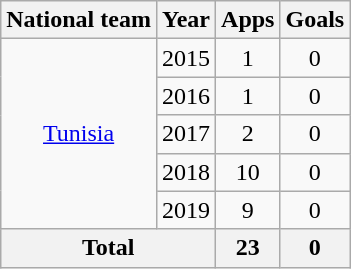<table class="wikitable" style="text-align:center">
<tr>
<th>National team</th>
<th>Year</th>
<th>Apps</th>
<th>Goals</th>
</tr>
<tr>
<td rowspan="5"><a href='#'>Tunisia</a></td>
<td>2015</td>
<td>1</td>
<td>0</td>
</tr>
<tr>
<td>2016</td>
<td>1</td>
<td>0</td>
</tr>
<tr>
<td>2017</td>
<td>2</td>
<td>0</td>
</tr>
<tr>
<td>2018</td>
<td>10</td>
<td>0</td>
</tr>
<tr>
<td>2019</td>
<td>9</td>
<td>0</td>
</tr>
<tr>
<th colspan="2">Total</th>
<th>23</th>
<th>0</th>
</tr>
</table>
